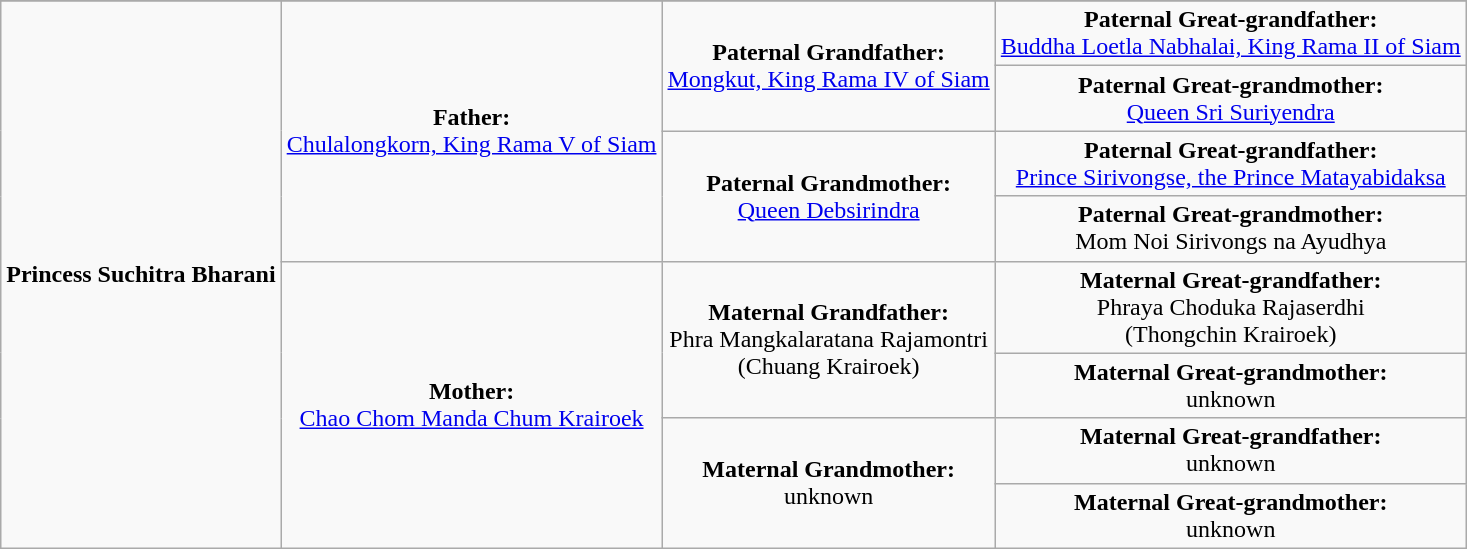<table class="wikitable">
<tr>
</tr>
<tr>
<td rowspan="8" align="center"><strong>Princess Suchitra Bharani</strong></td>
<td rowspan="4" align="center"><strong>Father:</strong><br><a href='#'>Chulalongkorn, King Rama V of Siam</a></td>
<td rowspan="2" align="center"><strong>Paternal Grandfather:</strong><br><a href='#'>Mongkut, King Rama IV of Siam</a></td>
<td align = "center"><strong>Paternal Great-grandfather:</strong><br><a href='#'>Buddha Loetla Nabhalai, King Rama II of Siam</a></td>
</tr>
<tr>
<td align = "center"><strong>Paternal Great-grandmother:</strong><br><a href='#'>Queen Sri Suriyendra</a></td>
</tr>
<tr>
<td rowspan="2" align="center"><strong>Paternal Grandmother:</strong><br><a href='#'>Queen Debsirindra</a></td>
<td align = "center"><strong>Paternal Great-grandfather:</strong><br><a href='#'>Prince Sirivongse, the Prince Matayabidaksa</a></td>
</tr>
<tr>
<td align = "center"><strong>Paternal Great-grandmother:</strong><br>Mom Noi Sirivongs na Ayudhya</td>
</tr>
<tr>
<td rowspan="4" align="center"><strong>Mother:</strong><br><a href='#'>Chao Chom Manda Chum Krairoek</a></td>
<td rowspan="2" align="center"><strong>Maternal Grandfather:</strong><br>Phra Mangkalaratana Rajamontri<br>(Chuang Krairoek)</td>
<td align = "center"><strong>Maternal Great-grandfather:</strong><br>Phraya Choduka Rajaserdhi<br>(Thongchin Krairoek)</td>
</tr>
<tr>
<td align = "center"><strong>Maternal Great-grandmother:</strong><br>unknown</td>
</tr>
<tr>
<td rowspan="2" align="center"><strong>Maternal Grandmother:</strong><br>unknown</td>
<td align = "center"><strong>Maternal Great-grandfather:</strong><br>unknown</td>
</tr>
<tr>
<td align = "center"><strong>Maternal Great-grandmother:</strong><br>unknown</td>
</tr>
</table>
